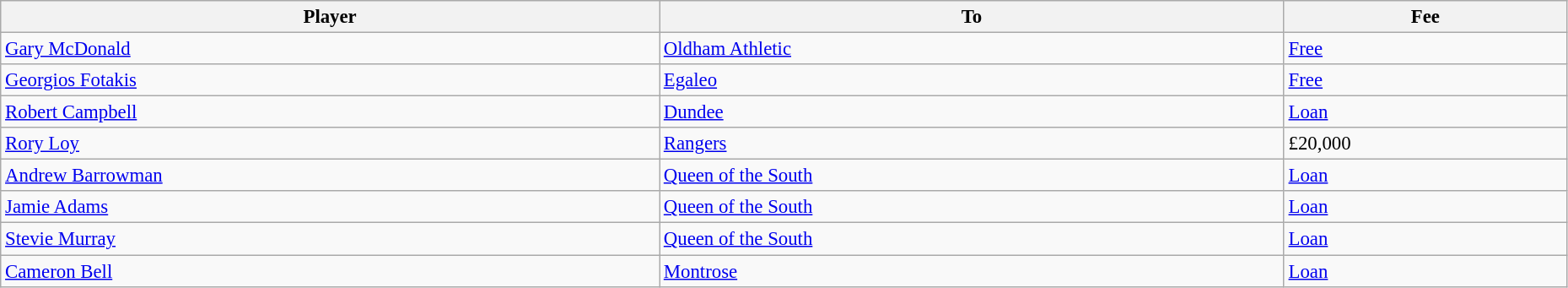<table class="wikitable" style="text-align:center; font-size:95%;width:98%; text-align:left">
<tr>
<th>Player</th>
<th>To</th>
<th>Fee</th>
</tr>
<tr>
<td> <a href='#'>Gary McDonald</a></td>
<td> <a href='#'>Oldham Athletic</a></td>
<td><a href='#'>Free</a></td>
</tr>
<tr>
<td> <a href='#'>Georgios Fotakis</a></td>
<td> <a href='#'>Egaleo</a></td>
<td><a href='#'>Free</a></td>
</tr>
<tr>
<td> <a href='#'>Robert Campbell</a></td>
<td> <a href='#'>Dundee</a></td>
<td><a href='#'>Loan</a></td>
</tr>
<tr>
<td> <a href='#'>Rory Loy</a></td>
<td> <a href='#'>Rangers</a></td>
<td>£20,000</td>
</tr>
<tr>
<td> <a href='#'>Andrew Barrowman</a></td>
<td> <a href='#'>Queen of the South</a></td>
<td><a href='#'>Loan</a></td>
</tr>
<tr>
<td> <a href='#'>Jamie Adams</a></td>
<td> <a href='#'>Queen of the South</a></td>
<td><a href='#'>Loan</a></td>
</tr>
<tr>
<td> <a href='#'>Stevie Murray</a></td>
<td> <a href='#'>Queen of the South</a></td>
<td><a href='#'>Loan</a></td>
</tr>
<tr>
<td> <a href='#'>Cameron Bell</a></td>
<td> <a href='#'>Montrose</a></td>
<td><a href='#'>Loan</a></td>
</tr>
</table>
